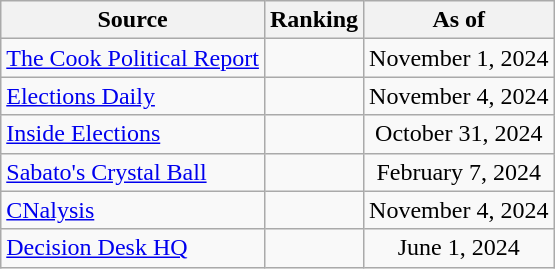<table class="wikitable" style="text-align:center">
<tr>
<th>Source</th>
<th>Ranking</th>
<th>As of</th>
</tr>
<tr>
<td style="text-align:left"><a href='#'>The Cook Political Report</a></td>
<td></td>
<td>November 1, 2024</td>
</tr>
<tr>
<td style="text-align:left"><a href='#'>Elections Daily</a></td>
<td></td>
<td>November 4, 2024</td>
</tr>
<tr>
<td style="text-align:left"><a href='#'>Inside Elections</a></td>
<td></td>
<td>October 31, 2024</td>
</tr>
<tr>
<td style="text-align:left"><a href='#'>Sabato's Crystal Ball</a></td>
<td></td>
<td>February 7, 2024</td>
</tr>
<tr>
<td align=left><a href='#'>CNalysis</a></td>
<td></td>
<td>November 4, 2024</td>
</tr>
<tr>
<td align=left><a href='#'>Decision Desk HQ</a></td>
<td></td>
<td>June 1, 2024</td>
</tr>
</table>
